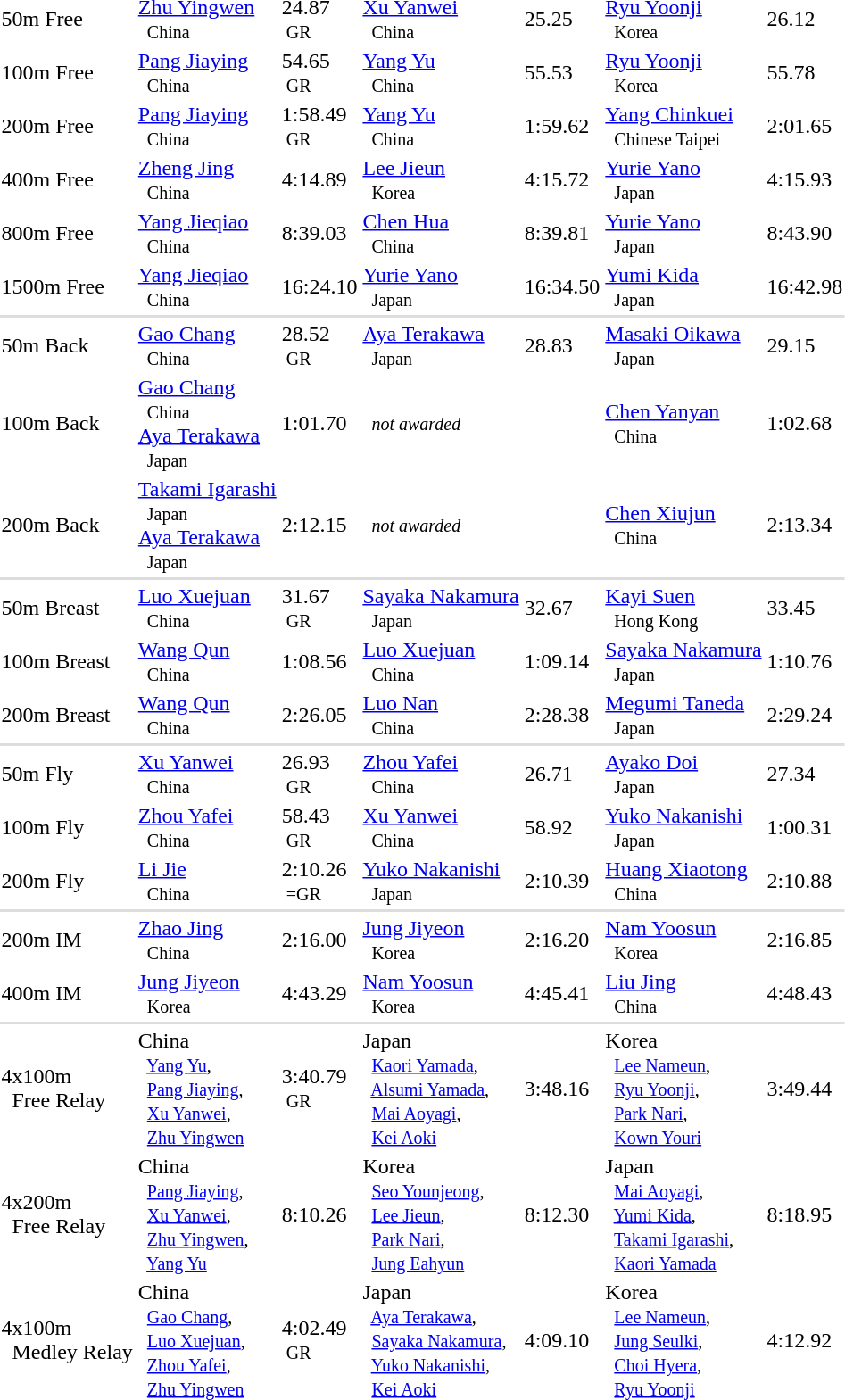<table>
<tr>
<td>50m Free</td>
<td><a href='#'>Zhu Yingwen</a> <small><br>   China </small></td>
<td>24.87 <br><small> GR</small></td>
<td><a href='#'>Xu Yanwei</a> <small><br>   China </small></td>
<td>25.25</td>
<td><a href='#'>Ryu Yoonji</a> <small><br>   Korea </small></td>
<td>26.12</td>
</tr>
<tr>
<td>100m Free</td>
<td><a href='#'>Pang Jiaying</a> <small><br>   China </small></td>
<td>54.65 <br><small> GR</small></td>
<td><a href='#'>Yang Yu</a> <small><br>   China </small></td>
<td>55.53</td>
<td><a href='#'>Ryu Yoonji</a> <small><br>   Korea </small></td>
<td>55.78</td>
</tr>
<tr>
<td>200m Free</td>
<td><a href='#'>Pang Jiaying</a> <small><br>   China </small></td>
<td>1:58.49 <br><small> GR</small></td>
<td><a href='#'>Yang Yu</a> <small><br>   China </small></td>
<td>1:59.62</td>
<td><a href='#'>Yang Chinkuei</a> <small><br>   Chinese Taipei </small></td>
<td>2:01.65</td>
</tr>
<tr>
<td>400m Free</td>
<td><a href='#'>Zheng Jing</a> <small><br>   China </small></td>
<td>4:14.89</td>
<td><a href='#'>Lee Jieun</a> <small><br>   Korea </small></td>
<td>4:15.72</td>
<td><a href='#'>Yurie Yano</a> <small><br>   Japan </small></td>
<td>4:15.93</td>
</tr>
<tr>
<td>800m Free</td>
<td><a href='#'>Yang Jieqiao</a> <small><br>   China </small></td>
<td>8:39.03</td>
<td><a href='#'>Chen Hua</a> <small><br>   China </small></td>
<td>8:39.81</td>
<td><a href='#'>Yurie Yano</a> <small><br>   Japan </small></td>
<td>8:43.90</td>
</tr>
<tr>
<td>1500m Free</td>
<td><a href='#'>Yang Jieqiao</a> <small><br>   China </small></td>
<td>16:24.10</td>
<td><a href='#'>Yurie Yano</a> <small><br>   Japan </small></td>
<td>16:34.50</td>
<td><a href='#'>Yumi Kida</a> <small><br>   Japan </small></td>
<td>16:42.98</td>
</tr>
<tr bgcolor=#DDDDDD>
<td colspan=7></td>
</tr>
<tr>
<td>50m Back</td>
<td><a href='#'>Gao Chang</a> <small><br>   China </small></td>
<td>28.52 <br><small> GR</small></td>
<td><a href='#'>Aya Terakawa</a> <small><br>   Japan </small></td>
<td>28.83</td>
<td><a href='#'>Masaki Oikawa</a> <small><br>   Japan </small></td>
<td>29.15</td>
</tr>
<tr>
<td>100m Back</td>
<td><a href='#'>Gao Chang</a> <small><br>   China </small><br> <a href='#'>Aya Terakawa</a> <small><br>   Japan </small></td>
<td>1:01.70</td>
<td><small>  <em>not awarded</em></small></td>
<td></td>
<td><a href='#'>Chen Yanyan</a> <small><br>   China </small></td>
<td>1:02.68</td>
</tr>
<tr>
<td>200m Back</td>
<td><a href='#'>Takami Igarashi</a> <small><br>   Japan </small><br> <a href='#'>Aya Terakawa</a> <small><br>   Japan </small></td>
<td>2:12.15</td>
<td><small>  <em>not awarded</em></small></td>
<td></td>
<td><a href='#'>Chen Xiujun</a> <small><br>   China </small></td>
<td>2:13.34</td>
</tr>
<tr bgcolor=#DDDDDD>
<td colspan=7></td>
</tr>
<tr>
<td>50m Breast</td>
<td><a href='#'>Luo Xuejuan</a> <small><br>   China </small></td>
<td>31.67 <br><small> GR</small></td>
<td><a href='#'>Sayaka Nakamura</a> <small><br>   Japan </small></td>
<td>32.67</td>
<td><a href='#'>Kayi Suen</a> <small><br>   Hong Kong </small></td>
<td>33.45</td>
</tr>
<tr>
<td>100m Breast</td>
<td><a href='#'>Wang Qun</a> <small><br>   China </small></td>
<td>1:08.56</td>
<td><a href='#'>Luo Xuejuan</a> <small><br>   China </small></td>
<td>1:09.14</td>
<td><a href='#'>Sayaka Nakamura</a> <small><br>   Japan </small></td>
<td>1:10.76</td>
</tr>
<tr>
<td>200m Breast</td>
<td><a href='#'>Wang Qun</a> <small><br>   China </small></td>
<td>2:26.05</td>
<td><a href='#'>Luo Nan</a> <small><br>   China </small></td>
<td>2:28.38</td>
<td><a href='#'>Megumi Taneda</a> <small><br>   Japan </small></td>
<td>2:29.24</td>
</tr>
<tr bgcolor=#DDDDDD>
<td colspan=7></td>
</tr>
<tr>
<td>50m Fly</td>
<td><a href='#'>Xu Yanwei</a> <small><br>   China </small></td>
<td>26.93 <br><small> GR</small></td>
<td><a href='#'>Zhou Yafei</a> <small><br>   China </small></td>
<td>26.71</td>
<td><a href='#'>Ayako Doi</a> <small><br>   Japan </small></td>
<td>27.34</td>
</tr>
<tr>
<td>100m Fly</td>
<td><a href='#'>Zhou Yafei</a> <small><br>   China </small></td>
<td>58.43 <br><small> GR</small></td>
<td><a href='#'>Xu Yanwei</a> <small><br>   China </small></td>
<td>58.92</td>
<td><a href='#'>Yuko Nakanishi</a> <small><br>   Japan </small></td>
<td>1:00.31</td>
</tr>
<tr>
<td>200m Fly</td>
<td><a href='#'>Li Jie</a> <small><br>   China </small></td>
<td>2:10.26 <br><small> =GR</small></td>
<td><a href='#'>Yuko Nakanishi</a> <small><br>   Japan </small></td>
<td>2:10.39</td>
<td><a href='#'>Huang Xiaotong</a> <small><br>   China </small></td>
<td>2:10.88</td>
</tr>
<tr bgcolor=#DDDDDD>
<td colspan=7></td>
</tr>
<tr>
<td>200m IM</td>
<td><a href='#'>Zhao Jing</a> <small><br>   China </small></td>
<td>2:16.00</td>
<td><a href='#'>Jung Jiyeon</a> <small><br>   Korea </small></td>
<td>2:16.20</td>
<td><a href='#'>Nam Yoosun</a> <small><br>   Korea </small></td>
<td>2:16.85</td>
</tr>
<tr>
<td>400m IM</td>
<td><a href='#'>Jung Jiyeon</a> <small><br>   Korea </small></td>
<td>4:43.29</td>
<td><a href='#'>Nam Yoosun</a> <small><br>   Korea </small></td>
<td>4:45.41</td>
<td><a href='#'>Liu Jing</a> <small><br>   China </small></td>
<td>4:48.43</td>
</tr>
<tr bgcolor=#DDDDDD>
<td colspan=7></td>
</tr>
<tr>
<td>4x100m <br>  Free Relay</td>
<td> China <small><br>  <a href='#'>Yang Yu</a>, <br>  <a href='#'>Pang Jiaying</a>, <br>  <a href='#'>Xu Yanwei</a>, <br>  <a href='#'>Zhu Yingwen</a> </small></td>
<td>3:40.79 <br><small> GR</small></td>
<td> Japan <small><br>  <a href='#'>Kaori Yamada</a>, <br>  <a href='#'>Alsumi Yamada</a>, <br>  <a href='#'>Mai Aoyagi</a>, <br>  <a href='#'>Kei Aoki</a> </small></td>
<td>3:48.16</td>
<td> Korea <small><br>  <a href='#'>Lee Nameun</a>, <br>  <a href='#'>Ryu Yoonji</a>, <br>  <a href='#'>Park Nari</a>, <br>  <a href='#'>Kown Youri</a> </small></td>
<td>3:49.44</td>
</tr>
<tr>
<td>4x200m <br>  Free Relay</td>
<td> China <small><br>  <a href='#'>Pang Jiaying</a>, <br>  <a href='#'>Xu Yanwei</a>, <br>  <a href='#'>Zhu Yingwen</a>, <br>  <a href='#'>Yang Yu</a> </small></td>
<td>8:10.26</td>
<td> Korea <small><br>  <a href='#'>Seo Younjeong</a>, <br>  <a href='#'>Lee Jieun</a>, <br>  <a href='#'>Park Nari</a>, <br>  <a href='#'>Jung Eahyun</a> </small></td>
<td>8:12.30</td>
<td> Japan <small><br>  <a href='#'>Mai Aoyagi</a>, <br>  <a href='#'>Yumi Kida</a>, <br>  <a href='#'>Takami Igarashi</a>, <br>  <a href='#'>Kaori Yamada</a> </small></td>
<td>8:18.95</td>
</tr>
<tr>
<td>4x100m <br>  Medley Relay</td>
<td> China <small><br>  <a href='#'>Gao Chang</a>, <br>  <a href='#'>Luo Xuejuan</a>, <br>  <a href='#'>Zhou Yafei</a>, <br>  <a href='#'>Zhu Yingwen</a> </small></td>
<td>4:02.49 <br><small> GR</small></td>
<td> Japan <small><br>  <a href='#'>Aya Terakawa</a>, <br>  <a href='#'>Sayaka Nakamura</a>, <br>  <a href='#'>Yuko Nakanishi</a>, <br>  <a href='#'>Kei Aoki</a> </small></td>
<td>4:09.10</td>
<td> Korea <small><br>  <a href='#'>Lee Nameun</a>, <br>  <a href='#'>Jung Seulki</a>, <br>  <a href='#'>Choi Hyera</a>, <br>  <a href='#'>Ryu Yoonji</a> </small></td>
<td>4:12.92</td>
</tr>
</table>
